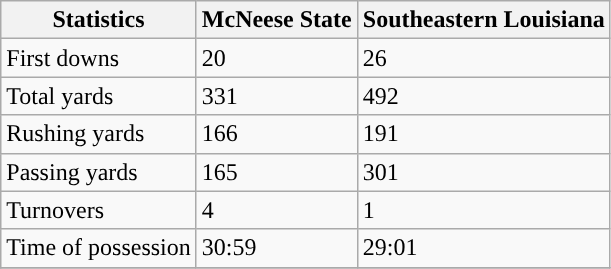<table class="wikitable">
<tr>
<th>Statistics</th>
<th>McNeese State</th>
<th>Southeastern Louisiana</th>
</tr>
<tr>
<td>First downs</td>
<td>20</td>
<td>26</td>
</tr>
<tr>
<td>Total yards</td>
<td>331</td>
<td>492</td>
</tr>
<tr>
<td>Rushing yards</td>
<td>166</td>
<td>191</td>
</tr>
<tr>
<td>Passing yards</td>
<td>165</td>
<td>301</td>
</tr>
<tr>
<td>Turnovers</td>
<td>4</td>
<td>1</td>
</tr>
<tr>
<td>Time of possession</td>
<td>30:59</td>
<td>29:01</td>
</tr>
<tr>
</tr>
</table>
